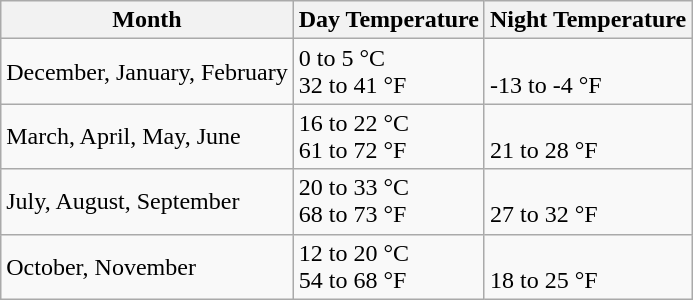<table class="wikitable">
<tr>
<th>Month</th>
<th>Day Temperature</th>
<th>Night Temperature</th>
</tr>
<tr>
<td>December, January, February</td>
<td>0 to 5 °C<br>32 to 41 °F</td>
<td><br>-13 to -4 °F</td>
</tr>
<tr>
<td>March, April, May, June</td>
<td>16 to 22 °C<br>61 to 72 °F</td>
<td><br>21 to 28 °F</td>
</tr>
<tr>
<td>July, August, September</td>
<td>20 to 33 °C<br>68 to 73 °F</td>
<td><br>27 to 32 °F</td>
</tr>
<tr>
<td>October, November</td>
<td>12 to 20 °C<br>54 to 68 °F</td>
<td><br>18 to 25 °F</td>
</tr>
</table>
